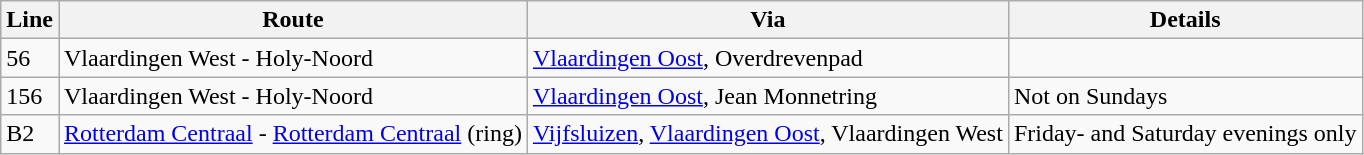<table class="wikitable">
<tr>
<th>Line</th>
<th>Route</th>
<th>Via</th>
<th>Details</th>
</tr>
<tr>
<td>56</td>
<td>Vlaardingen West - Holy-Noord</td>
<td><a href='#'>Vlaardingen Oost</a>, Overdrevenpad</td>
<td></td>
</tr>
<tr>
<td>156</td>
<td>Vlaardingen West - Holy-Noord</td>
<td><a href='#'>Vlaardingen Oost</a>, Jean Monnetring</td>
<td>Not on Sundays</td>
</tr>
<tr>
<td>B2</td>
<td><a href='#'>Rotterdam Centraal</a> - <a href='#'>Rotterdam Centraal</a> (ring)</td>
<td><a href='#'>Vijfsluizen</a>, <a href='#'>Vlaardingen Oost</a>, Vlaardingen West</td>
<td>Friday- and Saturday evenings only</td>
</tr>
</table>
